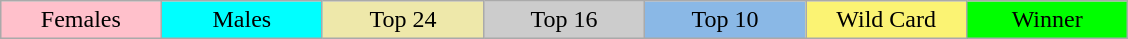<table class="wikitable" style="margin:1em auto; text-align:center;">
<tr>
<td style="background:pink; width:100px;">Females</td>
<td style="background:cyan; width:100px;">Males</td>
<td style="background:palegoldenrod; width:100px;">Top 24</td>
<td style="background:#ccc; width:100px;">Top 16</td>
<td style="background:#8ab8e6; width:100px;">Top 10</td>
<td style="background:#fbf373; width:100px;">Wild Card</td>
<td style="background:lime; width:100px;">Winner</td>
</tr>
</table>
